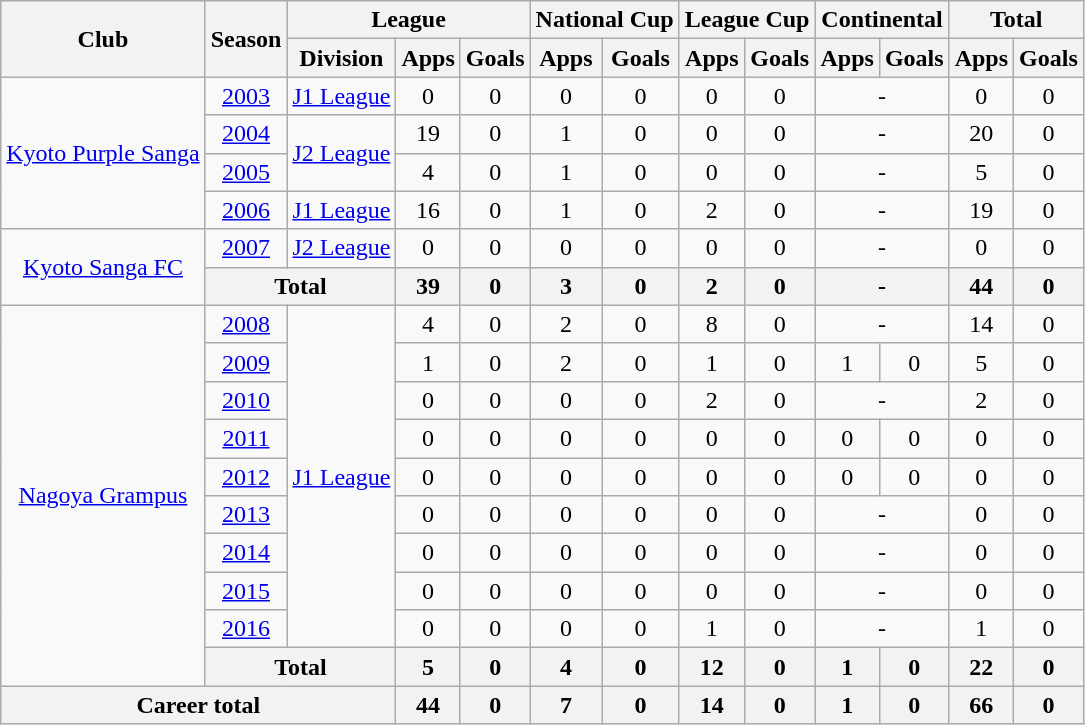<table class="wikitable" style="text-align: center;">
<tr>
<th rowspan="2">Club</th>
<th rowspan="2">Season</th>
<th colspan="3">League</th>
<th colspan="2">National Cup</th>
<th colspan="2">League Cup</th>
<th colspan="2">Continental</th>
<th colspan="2">Total</th>
</tr>
<tr>
<th>Division</th>
<th>Apps</th>
<th>Goals</th>
<th>Apps</th>
<th>Goals</th>
<th>Apps</th>
<th>Goals</th>
<th>Apps</th>
<th>Goals</th>
<th>Apps</th>
<th>Goals</th>
</tr>
<tr>
<td rowspan="4"><a href='#'>Kyoto Purple Sanga</a></td>
<td><a href='#'>2003</a></td>
<td><a href='#'>J1 League</a></td>
<td>0</td>
<td>0</td>
<td>0</td>
<td>0</td>
<td>0</td>
<td>0</td>
<td colspan="2">-</td>
<td>0</td>
<td>0</td>
</tr>
<tr>
<td><a href='#'>2004</a></td>
<td rowspan="2"><a href='#'>J2 League</a></td>
<td>19</td>
<td>0</td>
<td>1</td>
<td>0</td>
<td>0</td>
<td>0</td>
<td colspan="2">-</td>
<td>20</td>
<td>0</td>
</tr>
<tr>
<td><a href='#'>2005</a></td>
<td>4</td>
<td>0</td>
<td>1</td>
<td>0</td>
<td>0</td>
<td>0</td>
<td colspan="2">-</td>
<td>5</td>
<td>0</td>
</tr>
<tr>
<td><a href='#'>2006</a></td>
<td><a href='#'>J1 League</a></td>
<td>16</td>
<td>0</td>
<td>1</td>
<td>0</td>
<td>2</td>
<td>0</td>
<td colspan="2">-</td>
<td>19</td>
<td>0</td>
</tr>
<tr>
<td rowspan="2"><a href='#'>Kyoto Sanga FC</a></td>
<td><a href='#'>2007</a></td>
<td><a href='#'>J2 League</a></td>
<td>0</td>
<td>0</td>
<td>0</td>
<td>0</td>
<td>0</td>
<td>0</td>
<td colspan="2">-</td>
<td>0</td>
<td>0</td>
</tr>
<tr>
<th colspan="2">Total</th>
<th>39</th>
<th>0</th>
<th>3</th>
<th>0</th>
<th>2</th>
<th>0</th>
<th colspan="2">-</th>
<th>44</th>
<th>0</th>
</tr>
<tr>
<td rowspan="10"><a href='#'>Nagoya Grampus</a></td>
<td><a href='#'>2008</a></td>
<td rowspan="9"><a href='#'>J1 League</a></td>
<td>4</td>
<td>0</td>
<td>2</td>
<td>0</td>
<td>8</td>
<td>0</td>
<td colspan="2">-</td>
<td>14</td>
<td>0</td>
</tr>
<tr>
<td><a href='#'>2009</a></td>
<td>1</td>
<td>0</td>
<td>2</td>
<td>0</td>
<td>1</td>
<td>0</td>
<td>1</td>
<td>0</td>
<td>5</td>
<td>0</td>
</tr>
<tr>
<td><a href='#'>2010</a></td>
<td>0</td>
<td>0</td>
<td>0</td>
<td>0</td>
<td>2</td>
<td>0</td>
<td colspan="2">-</td>
<td>2</td>
<td>0</td>
</tr>
<tr>
<td><a href='#'>2011</a></td>
<td>0</td>
<td>0</td>
<td>0</td>
<td>0</td>
<td>0</td>
<td>0</td>
<td>0</td>
<td>0</td>
<td>0</td>
<td>0</td>
</tr>
<tr>
<td><a href='#'>2012</a></td>
<td>0</td>
<td>0</td>
<td>0</td>
<td>0</td>
<td>0</td>
<td>0</td>
<td>0</td>
<td>0</td>
<td>0</td>
<td>0</td>
</tr>
<tr>
<td><a href='#'>2013</a></td>
<td>0</td>
<td>0</td>
<td>0</td>
<td>0</td>
<td>0</td>
<td>0</td>
<td colspan="2">-</td>
<td>0</td>
<td>0</td>
</tr>
<tr>
<td><a href='#'>2014</a></td>
<td>0</td>
<td>0</td>
<td>0</td>
<td>0</td>
<td>0</td>
<td>0</td>
<td colspan="2">-</td>
<td>0</td>
<td>0</td>
</tr>
<tr>
<td><a href='#'>2015</a></td>
<td>0</td>
<td>0</td>
<td>0</td>
<td>0</td>
<td>0</td>
<td>0</td>
<td colspan="2">-</td>
<td>0</td>
<td>0</td>
</tr>
<tr>
<td><a href='#'>2016</a></td>
<td>0</td>
<td>0</td>
<td>0</td>
<td>0</td>
<td>1</td>
<td>0</td>
<td colspan="2">-</td>
<td>1</td>
<td>0</td>
</tr>
<tr>
<th colspan="2">Total</th>
<th>5</th>
<th>0</th>
<th>4</th>
<th>0</th>
<th>12</th>
<th>0</th>
<th>1</th>
<th>0</th>
<th>22</th>
<th>0</th>
</tr>
<tr>
<th colspan="3">Career total</th>
<th>44</th>
<th>0</th>
<th>7</th>
<th>0</th>
<th>14</th>
<th>0</th>
<th>1</th>
<th>0</th>
<th>66</th>
<th>0</th>
</tr>
</table>
